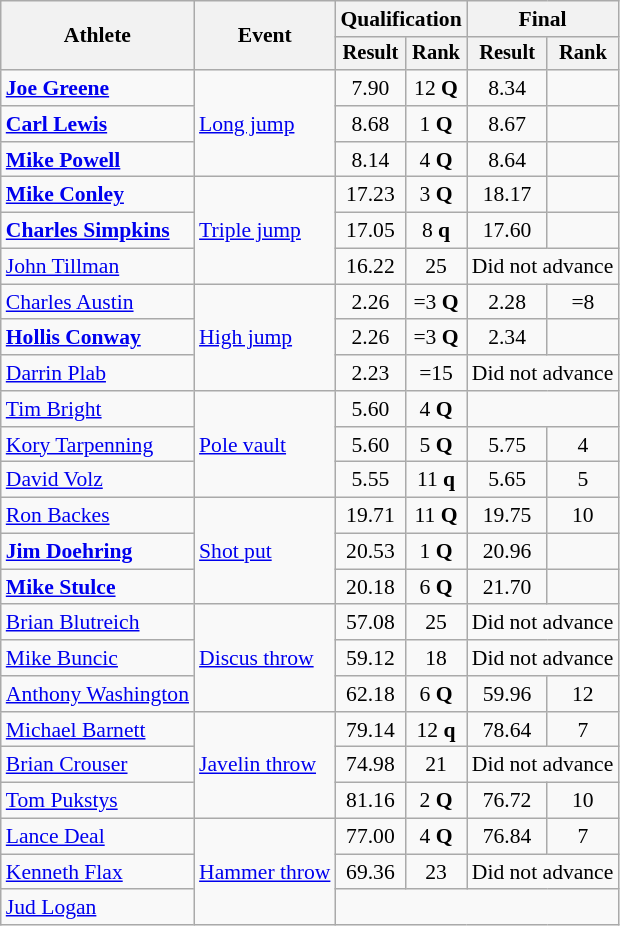<table class=wikitable style=font-size:90%;text-align:center>
<tr>
<th rowspan=2>Athlete</th>
<th rowspan=2>Event</th>
<th colspan=2>Qualification</th>
<th colspan=2>Final</th>
</tr>
<tr style=font-size:95%>
<th>Result</th>
<th>Rank</th>
<th>Result</th>
<th>Rank</th>
</tr>
<tr>
<td align=left><strong><a href='#'>Joe Greene</a></strong></td>
<td align=left rowspan=3><a href='#'>Long jump</a></td>
<td>7.90</td>
<td>12 <strong>Q</strong></td>
<td>8.34</td>
<td></td>
</tr>
<tr>
<td align=left><strong><a href='#'>Carl Lewis</a></strong></td>
<td>8.68</td>
<td>1 <strong>Q</strong></td>
<td>8.67</td>
<td></td>
</tr>
<tr>
<td align=left><strong><a href='#'>Mike Powell</a></strong></td>
<td>8.14</td>
<td>4 <strong>Q</strong></td>
<td>8.64</td>
<td></td>
</tr>
<tr>
<td align=left><strong><a href='#'>Mike Conley</a></strong></td>
<td align=left rowspan=3><a href='#'>Triple jump</a></td>
<td>17.23</td>
<td>3 <strong>Q</strong></td>
<td>18.17</td>
<td></td>
</tr>
<tr>
<td align=left><strong><a href='#'>Charles Simpkins</a></strong></td>
<td>17.05</td>
<td>8 <strong>q</strong></td>
<td>17.60</td>
<td></td>
</tr>
<tr>
<td align=left><a href='#'>John Tillman</a></td>
<td>16.22</td>
<td>25</td>
<td colspan=2>Did not advance</td>
</tr>
<tr>
<td align=left><a href='#'>Charles Austin</a></td>
<td align=left rowspan=3><a href='#'>High jump</a></td>
<td>2.26</td>
<td>=3 <strong>Q</strong></td>
<td>2.28</td>
<td>=8</td>
</tr>
<tr>
<td align=left><strong><a href='#'>Hollis Conway</a></strong></td>
<td>2.26</td>
<td>=3 <strong>Q</strong></td>
<td>2.34</td>
<td></td>
</tr>
<tr>
<td align=left><a href='#'>Darrin Plab</a></td>
<td>2.23</td>
<td>=15</td>
<td colspan=2>Did not advance</td>
</tr>
<tr>
<td align=left><a href='#'>Tim Bright</a></td>
<td align=left rowspan=3><a href='#'>Pole vault</a></td>
<td>5.60</td>
<td>4 <strong>Q</strong></td>
<td colspan=2></td>
</tr>
<tr>
<td align=left><a href='#'>Kory Tarpenning</a></td>
<td>5.60</td>
<td>5 <strong>Q</strong></td>
<td>5.75</td>
<td>4</td>
</tr>
<tr>
<td align=left><a href='#'>David Volz</a></td>
<td>5.55</td>
<td>11 <strong>q</strong></td>
<td>5.65</td>
<td>5</td>
</tr>
<tr>
<td align=left><a href='#'>Ron Backes</a></td>
<td align=left rowspan=3><a href='#'>Shot put</a></td>
<td>19.71</td>
<td>11 <strong>Q</strong></td>
<td>19.75</td>
<td>10</td>
</tr>
<tr>
<td align=left><strong><a href='#'>Jim Doehring</a></strong></td>
<td>20.53</td>
<td>1 <strong>Q</strong></td>
<td>20.96</td>
<td></td>
</tr>
<tr>
<td align=left><strong><a href='#'>Mike Stulce</a></strong></td>
<td>20.18</td>
<td>6 <strong>Q</strong></td>
<td>21.70</td>
<td></td>
</tr>
<tr>
<td align=left><a href='#'>Brian Blutreich</a></td>
<td align=left rowspan=3><a href='#'>Discus throw</a></td>
<td>57.08</td>
<td>25</td>
<td colspan=2>Did not advance</td>
</tr>
<tr>
<td align=left><a href='#'>Mike Buncic</a></td>
<td>59.12</td>
<td>18</td>
<td colspan=2>Did not advance</td>
</tr>
<tr>
<td align=left><a href='#'>Anthony Washington</a></td>
<td>62.18</td>
<td>6 <strong>Q</strong></td>
<td>59.96</td>
<td>12</td>
</tr>
<tr>
<td align=left><a href='#'>Michael Barnett</a></td>
<td align=left rowspan=3><a href='#'>Javelin throw</a></td>
<td>79.14</td>
<td>12 <strong>q</strong></td>
<td>78.64</td>
<td>7</td>
</tr>
<tr>
<td align=left><a href='#'>Brian Crouser</a></td>
<td>74.98</td>
<td>21</td>
<td colspan=2>Did not advance</td>
</tr>
<tr>
<td align=left><a href='#'>Tom Pukstys</a></td>
<td>81.16</td>
<td>2 <strong>Q</strong></td>
<td>76.72</td>
<td>10</td>
</tr>
<tr>
<td align=left><a href='#'>Lance Deal</a></td>
<td align=left rowspan=3><a href='#'>Hammer throw</a></td>
<td>77.00</td>
<td>4 <strong>Q</strong></td>
<td>76.84</td>
<td>7</td>
</tr>
<tr>
<td align=left><a href='#'>Kenneth Flax</a></td>
<td>69.36</td>
<td>23</td>
<td colspan=2>Did not advance</td>
</tr>
<tr>
<td align=left><a href='#'>Jud Logan</a></td>
<td colspan=4></td>
</tr>
</table>
